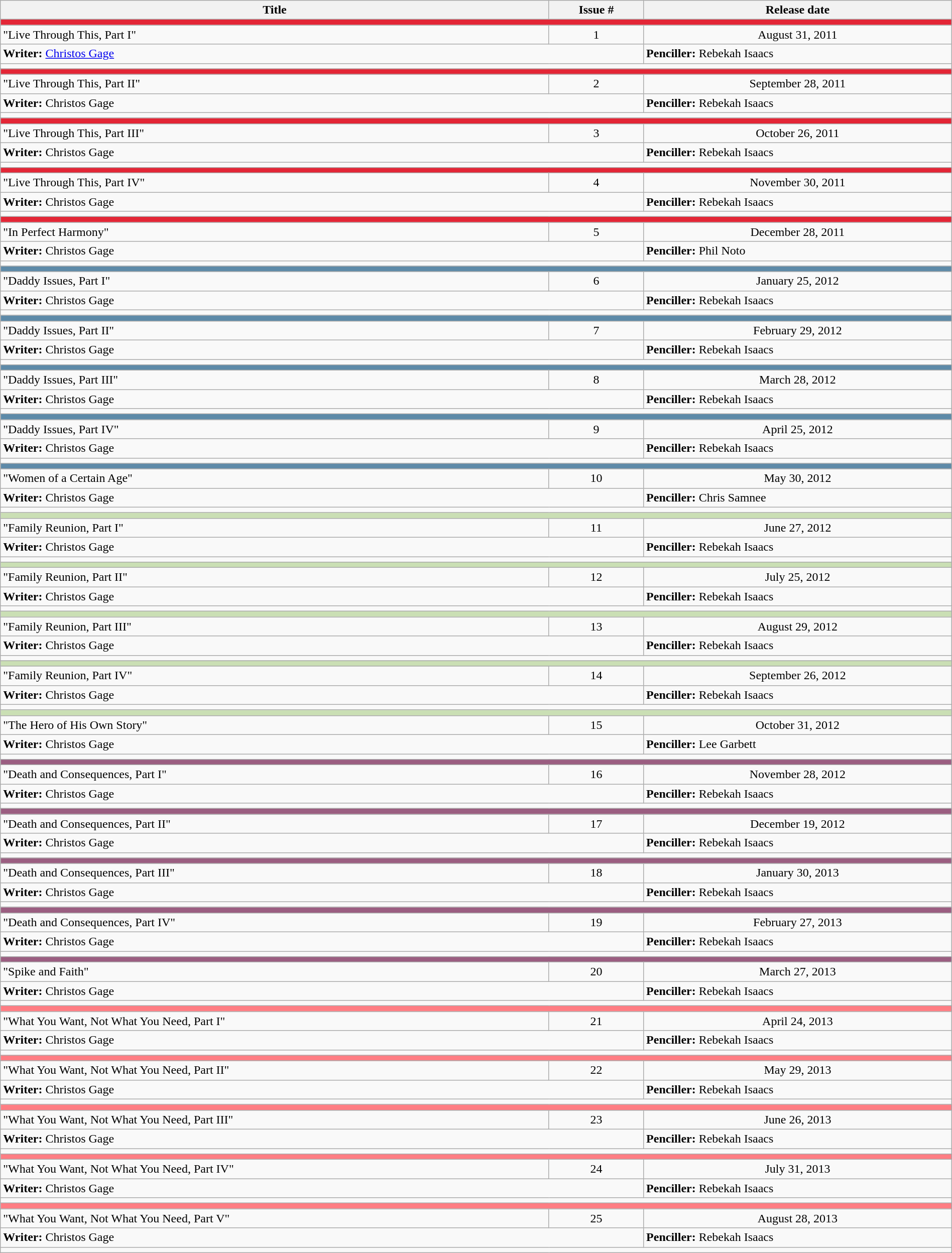<table class="wikitable" style="width:100%;">
<tr>
<th>Title</th>
<th>Issue #</th>
<th>Release date</th>
</tr>
<tr>
<td colspan="6" style="background:#e32636;"></td>
</tr>
<tr>
<td>"Live Through This, Part I"</td>
<td style="text-align:center;">1</td>
<td style="text-align:center;">August 31, 2011</td>
</tr>
<tr>
<td colspan="2"><strong>Writer:</strong> <a href='#'>Christos Gage</a></td>
<td><strong>Penciller:</strong> Rebekah Isaacs</td>
</tr>
<tr>
<td colspan="6"></td>
</tr>
<tr>
<td colspan="6" style="background:#e32636;"></td>
</tr>
<tr>
<td>"Live Through This, Part II"</td>
<td style="text-align:center;">2</td>
<td style="text-align:center;">September 28, 2011</td>
</tr>
<tr>
<td colspan="2"><strong>Writer:</strong> Christos Gage</td>
<td><strong>Penciller:</strong> Rebekah Isaacs</td>
</tr>
<tr>
<td colspan="6"></td>
</tr>
<tr>
<td colspan="6" style="background:#e32636;"></td>
</tr>
<tr>
<td>"Live Through This, Part III"</td>
<td style="text-align:center;">3</td>
<td style="text-align:center;">October 26, 2011</td>
</tr>
<tr>
<td colspan="2"><strong>Writer:</strong> Christos Gage</td>
<td><strong>Penciller:</strong> Rebekah Isaacs</td>
</tr>
<tr>
<td colspan="6"></td>
</tr>
<tr>
<td colspan="6" style="background:#e32636;"></td>
</tr>
<tr>
<td>"Live Through This, Part IV"</td>
<td style="text-align:center;">4</td>
<td style="text-align:center;">November 30, 2011</td>
</tr>
<tr>
<td colspan="2"><strong>Writer:</strong> Christos Gage</td>
<td><strong>Penciller:</strong> Rebekah Isaacs</td>
</tr>
<tr>
<td colspan="6"></td>
</tr>
<tr>
<td colspan="6" style="background:#e32636;"></td>
</tr>
<tr>
<td>"In Perfect Harmony"</td>
<td style="text-align:center;">5</td>
<td style="text-align:center;">December 28, 2011</td>
</tr>
<tr>
<td colspan="2"><strong>Writer:</strong> Christos Gage</td>
<td><strong>Penciller:</strong> Phil Noto</td>
</tr>
<tr>
<td colspan="6"></td>
</tr>
<tr>
<td colspan="6" style="background:#5d8aa8;"></td>
</tr>
<tr>
<td>"Daddy Issues, Part I"</td>
<td style="text-align:center;">6</td>
<td style="text-align:center;">January 25, 2012</td>
</tr>
<tr>
<td colspan="2"><strong>Writer:</strong> Christos Gage</td>
<td><strong>Penciller:</strong> Rebekah Isaacs</td>
</tr>
<tr>
<td colspan="6"></td>
</tr>
<tr>
<td colspan="6" style="background:#5d8aa8;"></td>
</tr>
<tr>
<td>"Daddy Issues, Part II"</td>
<td style="text-align:center;">7</td>
<td style="text-align:center;">February 29, 2012</td>
</tr>
<tr>
<td colspan="2"><strong>Writer:</strong> Christos Gage</td>
<td><strong>Penciller:</strong> Rebekah Isaacs</td>
</tr>
<tr>
<td colspan="6"></td>
</tr>
<tr>
<td colspan="6" style="background:#5d8aa8;"></td>
</tr>
<tr>
<td>"Daddy Issues, Part III"</td>
<td style="text-align:center;">8</td>
<td style="text-align:center;">March 28, 2012</td>
</tr>
<tr>
<td colspan="2"><strong>Writer:</strong> Christos Gage</td>
<td><strong>Penciller:</strong> Rebekah Isaacs</td>
</tr>
<tr>
<td colspan="6"></td>
</tr>
<tr>
<td colspan="6" style="background:#5d8aa8;"></td>
</tr>
<tr>
<td>"Daddy Issues, Part IV"</td>
<td style="text-align:center;">9</td>
<td style="text-align:center;">April 25, 2012</td>
</tr>
<tr>
<td colspan="2"><strong>Writer:</strong> Christos Gage</td>
<td><strong>Penciller:</strong> Rebekah Isaacs</td>
</tr>
<tr>
<td colspan="6"></td>
</tr>
<tr>
<td colspan="6" style="background:#5d8aa8;"></td>
</tr>
<tr>
<td>"Women of a Certain Age"</td>
<td style="text-align:center;">10</td>
<td style="text-align:center;">May 30, 2012</td>
</tr>
<tr>
<td colspan="2"><strong>Writer:</strong> Christos Gage</td>
<td><strong>Penciller:</strong> Chris Samnee</td>
</tr>
<tr>
<td colspan="6"></td>
</tr>
<tr>
<td colspan="6" style="background:#cadfb4;"></td>
</tr>
<tr>
<td>"Family Reunion, Part I"</td>
<td style="text-align:center;">11</td>
<td style="text-align:center;">June 27, 2012</td>
</tr>
<tr>
<td colspan="2"><strong>Writer:</strong> Christos Gage</td>
<td><strong>Penciller:</strong> Rebekah Isaacs</td>
</tr>
<tr>
<td colspan="6"></td>
</tr>
<tr>
<td colspan="6" style="background:#cadfb4;"></td>
</tr>
<tr>
<td>"Family Reunion, Part II"</td>
<td style="text-align:center;">12</td>
<td style="text-align:center;">July 25, 2012</td>
</tr>
<tr>
<td colspan="2"><strong>Writer:</strong> Christos Gage</td>
<td><strong>Penciller:</strong> Rebekah Isaacs</td>
</tr>
<tr>
<td colspan="6"></td>
</tr>
<tr>
<td colspan="6" style="background:#cadfb4;"></td>
</tr>
<tr>
<td>"Family Reunion, Part III"</td>
<td style="text-align:center;">13</td>
<td style="text-align:center;">August 29, 2012</td>
</tr>
<tr>
<td colspan="2"><strong>Writer:</strong> Christos Gage</td>
<td><strong>Penciller:</strong> Rebekah Isaacs</td>
</tr>
<tr>
<td colspan="6"></td>
</tr>
<tr>
<td colspan="6" style="background:#cadfb4;"></td>
</tr>
<tr>
<td>"Family Reunion, Part IV"</td>
<td style="text-align:center;">14</td>
<td style="text-align:center;">September 26, 2012</td>
</tr>
<tr>
<td colspan="2"><strong>Writer:</strong> Christos Gage</td>
<td><strong>Penciller:</strong> Rebekah Isaacs</td>
</tr>
<tr>
<td colspan="6"></td>
</tr>
<tr>
<td colspan="6" style="background:#cadfb4;"></td>
</tr>
<tr>
<td>"The Hero of His Own Story"</td>
<td style="text-align:center;">15</td>
<td style="text-align:center;">October 31, 2012</td>
</tr>
<tr>
<td colspan="2"><strong>Writer:</strong> Christos Gage</td>
<td><strong>Penciller:</strong> Lee Garbett</td>
</tr>
<tr>
<td colspan="6"></td>
</tr>
<tr>
<td colspan="6" style="background:#9b5e81;"></td>
</tr>
<tr>
<td>"Death and Consequences, Part I"</td>
<td style="text-align:center;">16</td>
<td style="text-align:center;">November 28, 2012</td>
</tr>
<tr>
<td colspan="2"><strong>Writer:</strong> Christos Gage</td>
<td><strong>Penciller:</strong> Rebekah Isaacs</td>
</tr>
<tr>
<td colspan="6"></td>
</tr>
<tr>
<td colspan="6" style="background:#9b5e81;"></td>
</tr>
<tr>
<td>"Death and Consequences, Part II"</td>
<td style="text-align:center;">17</td>
<td style="text-align:center;">December 19, 2012</td>
</tr>
<tr>
<td colspan="2"><strong>Writer:</strong> Christos Gage</td>
<td><strong>Penciller:</strong> Rebekah Isaacs</td>
</tr>
<tr>
<td colspan="6"></td>
</tr>
<tr>
<td colspan="6" style="background:#9b5e81;"></td>
</tr>
<tr>
<td>"Death and Consequences, Part III"</td>
<td style="text-align:center;">18</td>
<td style="text-align:center;">January 30, 2013</td>
</tr>
<tr>
<td colspan="2"><strong>Writer:</strong> Christos Gage</td>
<td><strong>Penciller:</strong> Rebekah Isaacs</td>
</tr>
<tr>
<td colspan="6"></td>
</tr>
<tr>
<td colspan="6" style="background:#9b5e81;"></td>
</tr>
<tr>
<td>"Death and Consequences, Part IV"</td>
<td style="text-align:center;">19</td>
<td style="text-align:center;">February 27, 2013</td>
</tr>
<tr>
<td colspan="2"><strong>Writer:</strong> Christos Gage</td>
<td><strong>Penciller:</strong> Rebekah Isaacs</td>
</tr>
<tr>
<td colspan="6"></td>
</tr>
<tr>
<td colspan="6" style="background:#9b5e81;"></td>
</tr>
<tr>
<td>"Spike and Faith"</td>
<td style="text-align:center;">20</td>
<td style="text-align:center;">March 27, 2013</td>
</tr>
<tr>
<td colspan="2"><strong>Writer:</strong> Christos Gage</td>
<td><strong>Penciller:</strong> Rebekah Isaacs</td>
</tr>
<tr>
<td colspan="6"></td>
</tr>
<tr>
<td colspan="6" style="background:#ff7d83;"></td>
</tr>
<tr>
<td>"What You Want, Not What You Need, Part I"</td>
<td style="text-align:center;">21</td>
<td style="text-align:center;">April 24, 2013</td>
</tr>
<tr>
<td colspan="2"><strong>Writer:</strong> Christos Gage</td>
<td><strong>Penciller:</strong> Rebekah Isaacs</td>
</tr>
<tr>
<td colspan="6"></td>
</tr>
<tr>
<td colspan="6" style="background:#ff7d83;"></td>
</tr>
<tr>
<td>"What You Want, Not What You Need, Part II"</td>
<td style="text-align:center;">22</td>
<td style="text-align:center;">May 29, 2013</td>
</tr>
<tr>
<td colspan="2"><strong>Writer:</strong> Christos Gage</td>
<td><strong>Penciller:</strong> Rebekah Isaacs</td>
</tr>
<tr>
<td colspan="6"></td>
</tr>
<tr>
<td colspan="6" style="background:#ff7d83;"></td>
</tr>
<tr>
<td>"What You Want, Not What You Need, Part III"</td>
<td style="text-align:center;">23</td>
<td style="text-align:center;">June 26, 2013</td>
</tr>
<tr>
<td colspan="2"><strong>Writer:</strong> Christos Gage</td>
<td><strong>Penciller:</strong> Rebekah Isaacs</td>
</tr>
<tr>
<td colspan="6"></td>
</tr>
<tr>
<td colspan="6" style="background:#ff7d83;"></td>
</tr>
<tr>
<td>"What You Want, Not What You Need, Part IV"</td>
<td style="text-align:center;">24</td>
<td style="text-align:center;">July 31, 2013</td>
</tr>
<tr>
<td colspan="2"><strong>Writer:</strong> Christos Gage</td>
<td><strong>Penciller:</strong> Rebekah Isaacs</td>
</tr>
<tr>
<td colspan="6"></td>
</tr>
<tr>
<td colspan="6" style="background:#ff7d83;"></td>
</tr>
<tr>
<td>"What You Want, Not What You Need, Part V"</td>
<td style="text-align:center;">25</td>
<td style="text-align:center;">August 28, 2013</td>
</tr>
<tr>
<td colspan="2"><strong>Writer:</strong> Christos Gage</td>
<td><strong>Penciller:</strong> Rebekah Isaacs</td>
</tr>
<tr>
<td colspan="6"></td>
</tr>
</table>
